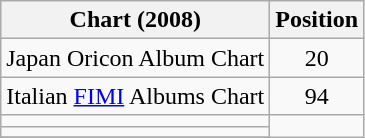<table class="wikitable">
<tr>
<th>Chart (2008)</th>
<th>Position</th>
</tr>
<tr>
<td>Japan Oricon Album Chart</td>
<td align="center">20</td>
</tr>
<tr>
<td>Italian <a href='#'>FIMI</a> Albums Chart</td>
<td align="center">94</td>
</tr>
<tr>
<td></td>
</tr>
<tr>
<td></td>
</tr>
<tr>
</tr>
</table>
